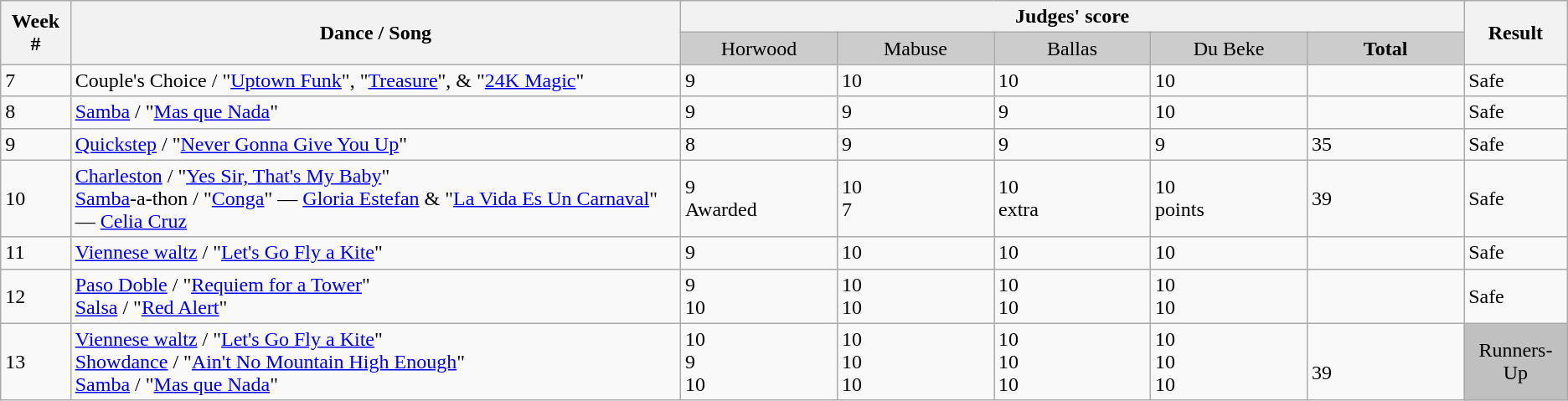<table class="wikitable" align="center">
<tr>
<th rowspan="2">Week #</th>
<th rowspan="2">Dance / Song</th>
<th colspan="5">Judges' score</th>
<th rowspan="2">Result</th>
</tr>
<tr style="text-align:center; background:#ccc;">
<td style="width:10%">Horwood</td>
<td style="width:10%">Mabuse</td>
<td style="width:10%">Ballas</td>
<td style="width:10%">Du Beke</td>
<td style="width:10%"><strong>Total</strong></td>
</tr>
<tr>
<td>7</td>
<td>Couple's Choice / "<a href='#'>Uptown Funk</a>", "<a href='#'>Treasure</a>", & "<a href='#'>24K Magic</a>"</td>
<td>9</td>
<td>10</td>
<td>10</td>
<td>10</td>
<td></td>
<td>Safe</td>
</tr>
<tr>
<td>8</td>
<td><a href='#'>Samba</a> / "<a href='#'>Mas que Nada</a>"</td>
<td>9</td>
<td>9</td>
<td>9</td>
<td>10</td>
<td></td>
<td>Safe</td>
</tr>
<tr>
<td>9</td>
<td><a href='#'>Quickstep</a> / "<a href='#'>Never Gonna Give You Up</a>"</td>
<td>8</td>
<td>9</td>
<td>9</td>
<td>9</td>
<td>35</td>
<td>Safe</td>
</tr>
<tr>
<td>10</td>
<td><a href='#'>Charleston</a> / "<a href='#'>Yes Sir, That's My Baby</a>" <br> <a href='#'>Samba</a>-a-thon / "<a href='#'>Conga</a>" — <a href='#'>Gloria Estefan</a> & "<a href='#'>La Vida Es Un Carnaval</a>" — <a href='#'>Celia Cruz</a></td>
<td>9<br>Awarded</td>
<td>10<br>7</td>
<td>10<br>extra</td>
<td>10<br>points</td>
<td>39<br></td>
<td>Safe</td>
</tr>
<tr>
<td>11</td>
<td><a href='#'>Viennese waltz</a> / "<a href='#'>Let's Go Fly a Kite</a>"</td>
<td>9</td>
<td>10</td>
<td>10</td>
<td>10</td>
<td></td>
<td>Safe</td>
</tr>
<tr>
<td>12</td>
<td><a href='#'>Paso Doble</a> / "<a href='#'>Requiem for a Tower</a>"<br><a href='#'>Salsa</a> / "<a href='#'>Red Alert</a>"</td>
<td>9<br>10</td>
<td>10<br>10</td>
<td>10<br>10</td>
<td>10<br>10</td>
<td><br></td>
<td>Safe</td>
</tr>
<tr>
<td>13</td>
<td><a href='#'>Viennese waltz</a> / "<a href='#'>Let's Go Fly a Kite</a>"<br><a href='#'>Showdance</a> / "<a href='#'>Ain't No Mountain High Enough</a>"<br><a href='#'>Samba</a> / "<a href='#'>Mas que Nada</a>"</td>
<td>10<br>9<br>10</td>
<td>10<br>10<br>10</td>
<td>10<br>10<br>10</td>
<td>10<br>10<br>10</td>
<td><br>39<br></td>
<td style="Text-align:center; background:Silver;">Runners-Up</td>
</tr>
</table>
